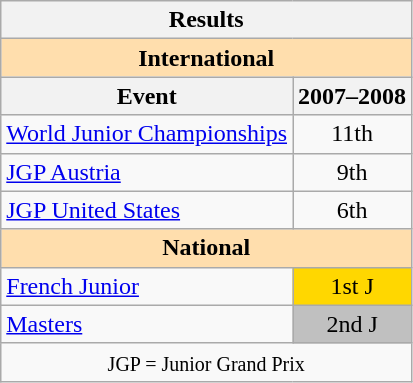<table class="wikitable" style="text-align:center">
<tr>
<th colspan=2 align=center><strong>Results</strong></th>
</tr>
<tr>
<th style="background-color: #ffdead; " colspan=2 align=center><strong>International</strong></th>
</tr>
<tr>
<th>Event</th>
<th>2007–2008</th>
</tr>
<tr>
<td align=left><a href='#'>World Junior Championships</a></td>
<td>11th</td>
</tr>
<tr>
<td align=left><a href='#'>JGP Austria</a></td>
<td>9th</td>
</tr>
<tr>
<td align=left><a href='#'>JGP United States</a></td>
<td>6th</td>
</tr>
<tr>
<th style="background-color: #ffdead; " colspan=2 align=center><strong>National</strong></th>
</tr>
<tr>
<td align="left"><a href='#'>French Junior</a></td>
<td bgcolor=gold>1st J</td>
</tr>
<tr>
<td align=left><a href='#'>Masters</a></td>
<td bgcolor=silver>2nd J</td>
</tr>
<tr>
<td colspan=2 align=center><small> JGP = Junior Grand Prix </small></td>
</tr>
</table>
